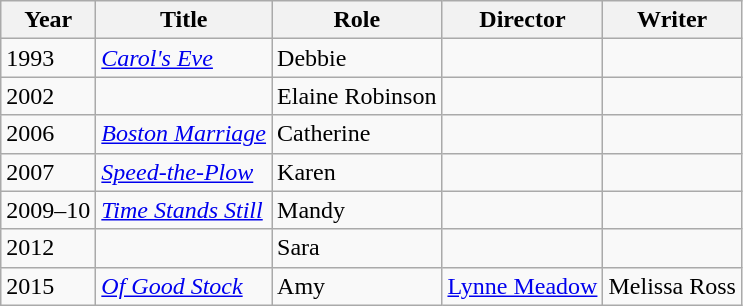<table class="wikitable sortable">
<tr>
<th>Year</th>
<th>Title</th>
<th>Role</th>
<th>Director</th>
<th>Writer</th>
</tr>
<tr>
<td>1993</td>
<td><em><a href='#'>Carol's Eve</a></em></td>
<td>Debbie</td>
<td></td>
<td></td>
</tr>
<tr>
<td>2002</td>
<td><em></em></td>
<td>Elaine Robinson</td>
<td></td>
<td></td>
</tr>
<tr>
<td>2006</td>
<td><em><a href='#'>Boston Marriage</a></em></td>
<td>Catherine</td>
<td></td>
<td></td>
</tr>
<tr>
<td>2007</td>
<td><em><a href='#'>Speed-the-Plow</a></em></td>
<td>Karen</td>
<td></td>
<td></td>
</tr>
<tr>
<td>2009–10</td>
<td><em><a href='#'>Time Stands Still</a></em></td>
<td>Mandy</td>
<td></td>
<td></td>
</tr>
<tr>
<td>2012</td>
<td><em></em></td>
<td>Sara</td>
<td></td>
<td></td>
</tr>
<tr>
<td>2015</td>
<td><em><a href='#'>Of Good Stock</a></em></td>
<td>Amy</td>
<td><a href='#'>Lynne Meadow</a></td>
<td>Melissa Ross</td>
</tr>
</table>
